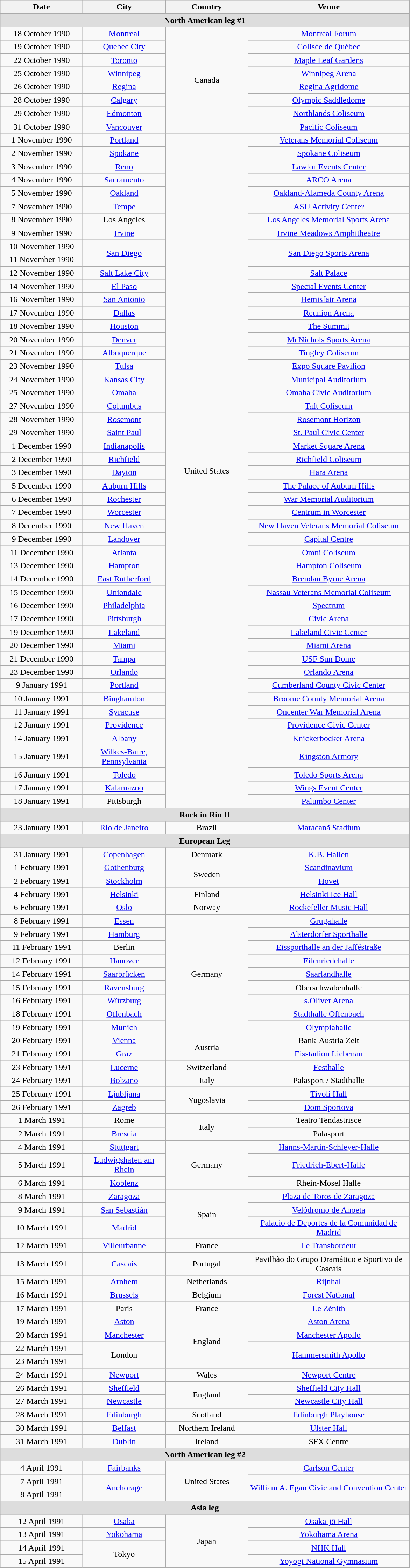<table class="wikitable" style="text-align:center;">
<tr>
<th width="150">Date</th>
<th width="150">City</th>
<th width="150">Country</th>
<th width="300">Venue</th>
</tr>
<tr bgcolor="#DDDDDD">
<td colspan="4"><strong>North American leg #1</strong></td>
</tr>
<tr>
<td>18 October 1990</td>
<td><a href='#'>Montreal</a></td>
<td rowspan="8">Canada</td>
<td><a href='#'>Montreal Forum</a></td>
</tr>
<tr>
<td>19 October 1990</td>
<td><a href='#'>Quebec City</a></td>
<td><a href='#'>Colisée de Québec</a></td>
</tr>
<tr>
<td>22 October 1990</td>
<td><a href='#'>Toronto</a></td>
<td><a href='#'>Maple Leaf Gardens</a></td>
</tr>
<tr>
<td>25 October 1990</td>
<td><a href='#'>Winnipeg</a></td>
<td><a href='#'>Winnipeg Arena</a></td>
</tr>
<tr>
<td>26 October 1990</td>
<td><a href='#'>Regina</a></td>
<td><a href='#'>Regina Agridome</a></td>
</tr>
<tr>
<td>28 October 1990</td>
<td><a href='#'>Calgary</a></td>
<td><a href='#'>Olympic Saddledome</a></td>
</tr>
<tr>
<td>29 October 1990</td>
<td><a href='#'>Edmonton</a></td>
<td><a href='#'>Northlands Coliseum</a></td>
</tr>
<tr>
<td>31 October 1990</td>
<td><a href='#'>Vancouver</a></td>
<td><a href='#'>Pacific Coliseum</a></td>
</tr>
<tr>
<td>1 November 1990</td>
<td><a href='#'>Portland</a></td>
<td rowspan="50">United States</td>
<td><a href='#'>Veterans Memorial Coliseum</a></td>
</tr>
<tr>
<td>2 November 1990</td>
<td><a href='#'>Spokane</a></td>
<td><a href='#'>Spokane Coliseum</a></td>
</tr>
<tr>
<td>3 November 1990</td>
<td><a href='#'>Reno</a></td>
<td><a href='#'>Lawlor Events Center</a></td>
</tr>
<tr>
<td>4 November 1990</td>
<td><a href='#'>Sacramento</a></td>
<td><a href='#'>ARCO Arena</a></td>
</tr>
<tr>
<td>5 November 1990</td>
<td><a href='#'>Oakland</a></td>
<td><a href='#'>Oakland-Alameda County Arena</a></td>
</tr>
<tr>
<td>7 November 1990</td>
<td><a href='#'>Tempe</a></td>
<td><a href='#'>ASU Activity Center</a></td>
</tr>
<tr>
<td>8 November 1990</td>
<td>Los Angeles</td>
<td><a href='#'>Los Angeles Memorial Sports Arena</a></td>
</tr>
<tr>
<td>9 November 1990</td>
<td><a href='#'>Irvine</a></td>
<td><a href='#'>Irvine Meadows Amphitheatre</a></td>
</tr>
<tr>
<td>10 November 1990</td>
<td rowspan="2"><a href='#'>San Diego</a></td>
<td rowspan="2"><a href='#'>San Diego Sports Arena</a></td>
</tr>
<tr>
<td>11 November 1990</td>
</tr>
<tr>
<td>12 November 1990</td>
<td><a href='#'>Salt Lake City</a></td>
<td><a href='#'>Salt Palace</a></td>
</tr>
<tr>
<td>14 November 1990</td>
<td><a href='#'>El Paso</a></td>
<td><a href='#'>Special Events Center</a></td>
</tr>
<tr>
<td>16 November 1990</td>
<td><a href='#'>San Antonio</a></td>
<td><a href='#'>Hemisfair Arena</a></td>
</tr>
<tr>
<td>17 November 1990</td>
<td><a href='#'>Dallas</a></td>
<td><a href='#'>Reunion Arena</a></td>
</tr>
<tr>
<td>18 November 1990</td>
<td><a href='#'>Houston</a></td>
<td><a href='#'>The Summit</a></td>
</tr>
<tr>
<td>20 November 1990</td>
<td><a href='#'>Denver</a></td>
<td><a href='#'>McNichols Sports Arena</a></td>
</tr>
<tr>
<td>21 November 1990</td>
<td><a href='#'>Albuquerque</a></td>
<td><a href='#'>Tingley Coliseum</a></td>
</tr>
<tr>
<td>23 November 1990</td>
<td><a href='#'>Tulsa</a></td>
<td><a href='#'>Expo Square Pavilion</a></td>
</tr>
<tr>
<td>24 November 1990</td>
<td><a href='#'>Kansas City</a></td>
<td><a href='#'>Municipal Auditorium</a></td>
</tr>
<tr>
<td>25 November 1990</td>
<td><a href='#'>Omaha</a></td>
<td><a href='#'>Omaha Civic Auditorium</a></td>
</tr>
<tr>
<td>27 November 1990</td>
<td><a href='#'>Columbus</a></td>
<td><a href='#'>Taft Coliseum</a></td>
</tr>
<tr>
<td>28 November 1990</td>
<td><a href='#'>Rosemont</a></td>
<td><a href='#'>Rosemont Horizon</a></td>
</tr>
<tr>
<td>29 November 1990</td>
<td><a href='#'>Saint Paul</a></td>
<td><a href='#'>St. Paul Civic Center</a></td>
</tr>
<tr>
<td>1 December 1990</td>
<td><a href='#'>Indianapolis</a></td>
<td><a href='#'>Market Square Arena</a></td>
</tr>
<tr>
<td>2 December 1990</td>
<td><a href='#'>Richfield</a></td>
<td><a href='#'>Richfield Coliseum</a></td>
</tr>
<tr>
<td>3 December 1990</td>
<td><a href='#'>Dayton</a></td>
<td><a href='#'>Hara Arena</a></td>
</tr>
<tr>
<td>5 December 1990</td>
<td><a href='#'>Auburn Hills</a></td>
<td><a href='#'>The Palace of Auburn Hills</a></td>
</tr>
<tr>
<td>6 December 1990</td>
<td><a href='#'>Rochester</a></td>
<td><a href='#'>War Memorial Auditorium</a></td>
</tr>
<tr>
<td>7 December 1990</td>
<td><a href='#'>Worcester</a></td>
<td><a href='#'>Centrum in Worcester</a></td>
</tr>
<tr>
<td>8 December 1990</td>
<td><a href='#'>New Haven</a></td>
<td><a href='#'>New Haven Veterans Memorial Coliseum</a></td>
</tr>
<tr>
<td>9 December 1990</td>
<td><a href='#'>Landover</a></td>
<td><a href='#'>Capital Centre</a></td>
</tr>
<tr>
<td>11 December 1990</td>
<td><a href='#'>Atlanta</a></td>
<td><a href='#'>Omni Coliseum</a></td>
</tr>
<tr>
<td>13 December 1990</td>
<td><a href='#'>Hampton</a></td>
<td><a href='#'>Hampton Coliseum</a></td>
</tr>
<tr>
<td>14 December 1990</td>
<td><a href='#'>East Rutherford</a></td>
<td><a href='#'>Brendan Byrne Arena</a></td>
</tr>
<tr>
<td>15 December 1990</td>
<td><a href='#'>Uniondale</a></td>
<td><a href='#'>Nassau Veterans Memorial Coliseum</a></td>
</tr>
<tr>
<td>16 December 1990</td>
<td><a href='#'>Philadelphia</a></td>
<td><a href='#'>Spectrum</a></td>
</tr>
<tr>
<td>17 December 1990</td>
<td><a href='#'>Pittsburgh</a></td>
<td><a href='#'>Civic Arena</a></td>
</tr>
<tr>
<td>19 December 1990</td>
<td><a href='#'>Lakeland</a></td>
<td><a href='#'>Lakeland Civic Center</a></td>
</tr>
<tr>
<td>20 December 1990</td>
<td><a href='#'>Miami</a></td>
<td><a href='#'>Miami Arena</a></td>
</tr>
<tr>
<td>21 December 1990</td>
<td><a href='#'>Tampa</a></td>
<td><a href='#'>USF Sun Dome</a></td>
</tr>
<tr>
<td>23 December 1990</td>
<td><a href='#'>Orlando</a></td>
<td><a href='#'>Orlando Arena</a></td>
</tr>
<tr>
<td>9 January 1991</td>
<td><a href='#'>Portland</a></td>
<td><a href='#'>Cumberland County Civic Center</a></td>
</tr>
<tr>
<td>10 January 1991</td>
<td><a href='#'>Binghamton</a></td>
<td><a href='#'>Broome County Memorial Arena</a></td>
</tr>
<tr>
<td>11 January 1991</td>
<td><a href='#'>Syracuse</a></td>
<td><a href='#'>Oncenter War Memorial Arena</a></td>
</tr>
<tr>
<td>12 January 1991</td>
<td><a href='#'>Providence</a></td>
<td><a href='#'>Providence Civic Center</a></td>
</tr>
<tr>
<td>14 January 1991</td>
<td><a href='#'>Albany</a></td>
<td><a href='#'>Knickerbocker Arena</a></td>
</tr>
<tr>
<td>15 January 1991</td>
<td><a href='#'>Wilkes-Barre, Pennsylvania</a></td>
<td><a href='#'>Kingston Armory</a></td>
</tr>
<tr>
<td>16 January 1991</td>
<td><a href='#'>Toledo</a></td>
<td><a href='#'>Toledo Sports Arena</a></td>
</tr>
<tr>
<td>17 January 1991</td>
<td><a href='#'>Kalamazoo</a></td>
<td><a href='#'>Wings Event Center</a></td>
</tr>
<tr>
<td>18 January 1991</td>
<td>Pittsburgh</td>
<td><a href='#'>Palumbo Center</a></td>
</tr>
<tr bgcolor="#DDDDDD">
<td colspan="4"><strong>Rock in Rio II</strong></td>
</tr>
<tr>
<td>23 January 1991</td>
<td><a href='#'>Rio de Janeiro</a></td>
<td>Brazil</td>
<td><a href='#'>Maracanã Stadium</a></td>
</tr>
<tr bgcolor="#DDDDDD">
<td colspan="4"><strong>European Leg</strong></td>
</tr>
<tr>
<td>31 January 1991</td>
<td><a href='#'>Copenhagen</a></td>
<td>Denmark</td>
<td><a href='#'>K.B. Hallen</a></td>
</tr>
<tr>
<td>1 February 1991</td>
<td><a href='#'>Gothenburg</a></td>
<td rowspan="2">Sweden</td>
<td><a href='#'>Scandinavium</a></td>
</tr>
<tr>
<td>2 February 1991</td>
<td><a href='#'>Stockholm</a></td>
<td><a href='#'>Hovet</a></td>
</tr>
<tr>
<td>4 February 1991</td>
<td><a href='#'>Helsinki</a></td>
<td>Finland</td>
<td><a href='#'>Helsinki Ice Hall</a></td>
</tr>
<tr>
<td>6 February 1991</td>
<td><a href='#'>Oslo</a></td>
<td>Norway</td>
<td><a href='#'>Rockefeller Music Hall</a></td>
</tr>
<tr>
<td>8 February 1991</td>
<td><a href='#'>Essen</a></td>
<td rowspan="9">Germany</td>
<td><a href='#'>Grugahalle</a></td>
</tr>
<tr>
<td>9 February 1991</td>
<td><a href='#'>Hamburg</a></td>
<td><a href='#'>Alsterdorfer Sporthalle</a></td>
</tr>
<tr>
<td>11 February 1991</td>
<td>Berlin</td>
<td><a href='#'>Eissporthalle an der Jafféstraße</a></td>
</tr>
<tr>
<td>12 February 1991</td>
<td><a href='#'>Hanover</a></td>
<td><a href='#'>Eilenriedehalle</a></td>
</tr>
<tr>
<td>14 February 1991</td>
<td><a href='#'>Saarbrücken</a></td>
<td><a href='#'>Saarlandhalle</a></td>
</tr>
<tr>
<td>15 February 1991</td>
<td><a href='#'>Ravensburg</a></td>
<td>Oberschwabenhalle</td>
</tr>
<tr>
<td>16 February 1991</td>
<td><a href='#'>Würzburg</a></td>
<td><a href='#'>s.Oliver Arena</a></td>
</tr>
<tr>
<td>18 February 1991</td>
<td><a href='#'>Offenbach</a></td>
<td><a href='#'>Stadthalle Offenbach</a></td>
</tr>
<tr>
<td>19 February 1991</td>
<td><a href='#'>Munich</a></td>
<td><a href='#'>Olympiahalle</a></td>
</tr>
<tr>
<td>20 February 1991</td>
<td><a href='#'>Vienna</a></td>
<td rowspan="2">Austria</td>
<td>Bank-Austria Zelt</td>
</tr>
<tr>
<td>21 February 1991</td>
<td><a href='#'>Graz</a></td>
<td><a href='#'>Eisstadion Liebenau</a></td>
</tr>
<tr>
<td>23 February 1991</td>
<td><a href='#'>Lucerne</a></td>
<td>Switzerland</td>
<td><a href='#'>Festhalle</a></td>
</tr>
<tr>
<td>24 February 1991</td>
<td><a href='#'>Bolzano</a></td>
<td>Italy</td>
<td>Palasport / Stadthalle</td>
</tr>
<tr>
<td>25 February 1991</td>
<td><a href='#'>Ljubljana</a></td>
<td rowspan="2">Yugoslavia</td>
<td><a href='#'>Tivoli Hall</a></td>
</tr>
<tr>
<td>26 February 1991</td>
<td><a href='#'>Zagreb</a></td>
<td><a href='#'>Dom Sportova</a></td>
</tr>
<tr>
<td>1 March 1991</td>
<td>Rome</td>
<td rowspan="2">Italy</td>
<td>Teatro Tendastrisce</td>
</tr>
<tr>
<td>2 March 1991</td>
<td><a href='#'>Brescia</a></td>
<td>Palasport</td>
</tr>
<tr>
<td>4 March 1991</td>
<td><a href='#'>Stuttgart</a></td>
<td rowspan="3">Germany</td>
<td><a href='#'>Hanns-Martin-Schleyer-Halle</a></td>
</tr>
<tr>
<td>5 March 1991</td>
<td><a href='#'>Ludwigshafen am Rhein</a></td>
<td><a href='#'>Friedrich-Ebert-Halle</a></td>
</tr>
<tr>
<td>6 March 1991</td>
<td><a href='#'>Koblenz</a></td>
<td>Rhein-Mosel Halle</td>
</tr>
<tr>
<td>8 March 1991</td>
<td><a href='#'>Zaragoza</a></td>
<td rowspan="3">Spain</td>
<td><a href='#'>Plaza de Toros de Zaragoza</a></td>
</tr>
<tr>
<td>9 March 1991</td>
<td><a href='#'>San Sebastián</a></td>
<td><a href='#'>Velódromo de Anoeta</a></td>
</tr>
<tr>
<td>10 March 1991</td>
<td><a href='#'>Madrid</a></td>
<td><a href='#'>Palacio de Deportes de la Comunidad de Madrid</a></td>
</tr>
<tr>
<td>12 March 1991</td>
<td><a href='#'>Villeurbanne</a></td>
<td>France</td>
<td><a href='#'>Le Transbordeur</a></td>
</tr>
<tr>
<td>13 March 1991</td>
<td><a href='#'>Cascais</a></td>
<td>Portugal</td>
<td>Pavilhão do Grupo Dramático e Sportivo de Cascais</td>
</tr>
<tr>
<td>15 March 1991</td>
<td><a href='#'>Arnhem</a></td>
<td>Netherlands</td>
<td><a href='#'>Rijnhal</a></td>
</tr>
<tr>
<td>16 March 1991</td>
<td><a href='#'>Brussels</a></td>
<td>Belgium</td>
<td><a href='#'>Forest National</a></td>
</tr>
<tr>
<td>17 March 1991</td>
<td>Paris</td>
<td>France</td>
<td><a href='#'>Le Zénith</a></td>
</tr>
<tr>
<td>19 March 1991</td>
<td><a href='#'>Aston</a></td>
<td rowspan="4">England</td>
<td><a href='#'>Aston Arena</a></td>
</tr>
<tr>
<td>20 March 1991</td>
<td><a href='#'>Manchester</a></td>
<td><a href='#'>Manchester Apollo</a></td>
</tr>
<tr>
<td>22 March 1991</td>
<td rowspan="2">London</td>
<td rowspan="2"><a href='#'>Hammersmith Apollo</a></td>
</tr>
<tr>
<td>23 March 1991</td>
</tr>
<tr>
<td>24 March 1991</td>
<td><a href='#'>Newport</a></td>
<td>Wales</td>
<td><a href='#'>Newport Centre</a></td>
</tr>
<tr>
<td>26 March 1991</td>
<td><a href='#'>Sheffield</a></td>
<td rowspan="2">England</td>
<td><a href='#'>Sheffield City Hall</a></td>
</tr>
<tr>
<td>27 March 1991</td>
<td><a href='#'>Newcastle</a></td>
<td><a href='#'>Newcastle City Hall</a></td>
</tr>
<tr>
<td>28 March 1991</td>
<td><a href='#'>Edinburgh</a></td>
<td>Scotland</td>
<td><a href='#'>Edinburgh Playhouse</a></td>
</tr>
<tr>
<td>30 March 1991</td>
<td><a href='#'>Belfast</a></td>
<td>Northern Ireland</td>
<td><a href='#'>Ulster Hall</a></td>
</tr>
<tr>
<td>31 March 1991</td>
<td><a href='#'>Dublin</a></td>
<td>Ireland</td>
<td>SFX Centre</td>
</tr>
<tr bgcolor="#DDDDDD">
<td colspan="4"><strong>North American leg #2</strong></td>
</tr>
<tr>
<td>4 April 1991</td>
<td><a href='#'>Fairbanks</a></td>
<td rowspan="3">United States</td>
<td><a href='#'>Carlson Center</a></td>
</tr>
<tr>
<td>7 April 1991</td>
<td rowspan="2"><a href='#'>Anchorage</a></td>
<td rowspan="2"><a href='#'>William A. Egan Civic and Convention Center</a></td>
</tr>
<tr>
<td>8 April 1991</td>
</tr>
<tr bgcolor="#DDDDDD">
<td colspan="4"><strong>Asia leg</strong></td>
</tr>
<tr>
<td>12 April 1991</td>
<td><a href='#'>Osaka</a></td>
<td rowspan="4">Japan</td>
<td><a href='#'>Osaka-jō Hall</a></td>
</tr>
<tr>
<td>13 April 1991</td>
<td><a href='#'>Yokohama</a></td>
<td><a href='#'>Yokohama Arena</a></td>
</tr>
<tr>
<td>14 April 1991</td>
<td rowspan="2">Tokyo</td>
<td><a href='#'>NHK Hall</a></td>
</tr>
<tr>
<td>15 April 1991</td>
<td><a href='#'>Yoyogi National Gymnasium</a></td>
</tr>
</table>
